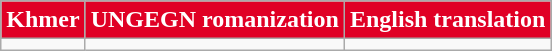<table class="wikitable" style="text-align:left;">
<tr>
<td style="color:#FFFFFF; text-align:center; background:#E00025;"><strong>Khmer</strong></td>
<td style="color:#FFFFFF; text-align:center; background:#E00025;"><strong>UNGEGN romanization</strong></td>
<td style="color:#FFFFFF; text-align:center; background:#E00025;"><strong>English translation</strong></td>
</tr>
<tr style="vertical-align:top; white-space:nowrap;">
<td></td>
<td></td>
<td></td>
</tr>
</table>
